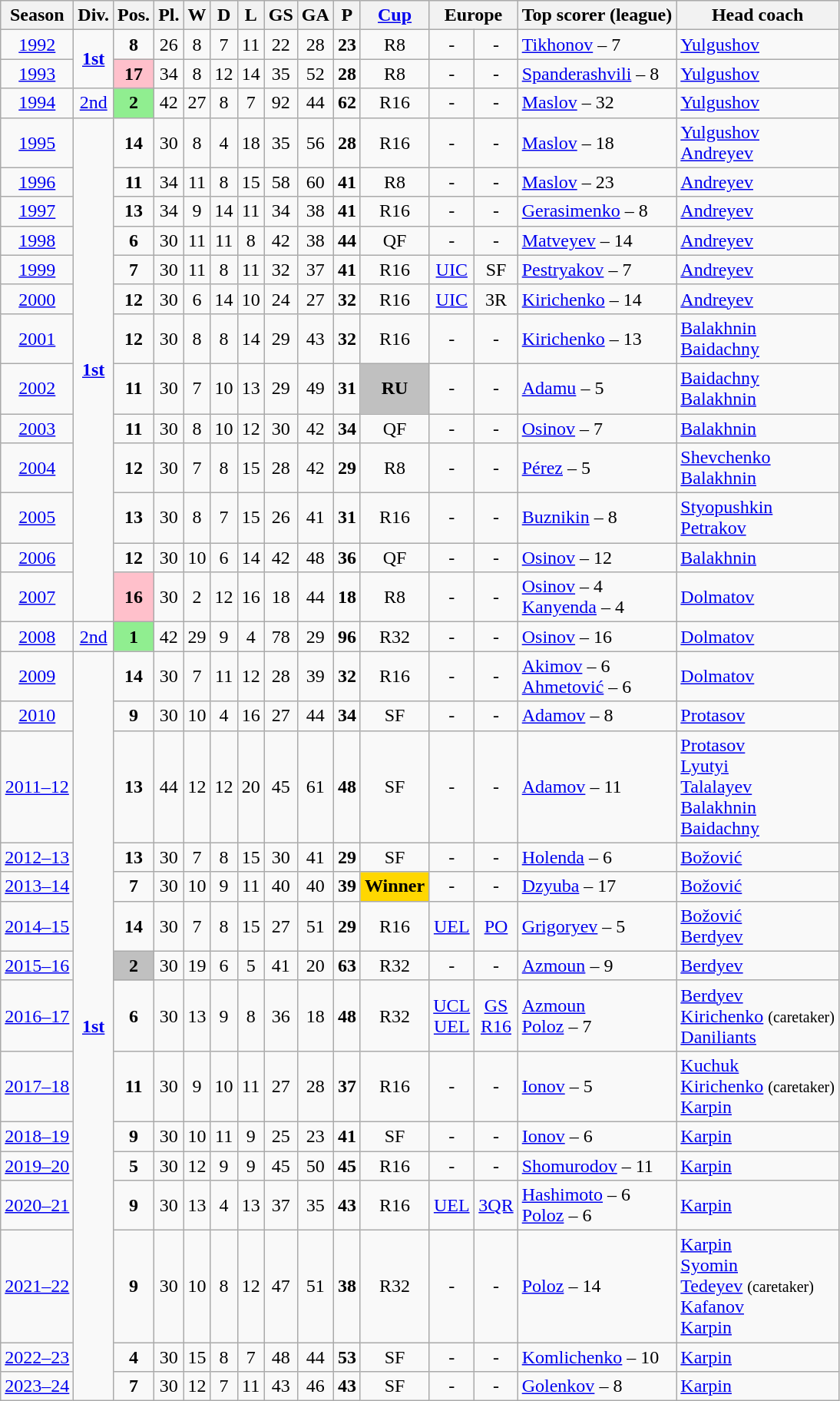<table class="wikitable sortable collapsible collapsed">
<tr style="background:#efefef;">
<th>Season</th>
<th>Div.</th>
<th>Pos.</th>
<th>Pl.</th>
<th>W</th>
<th>D</th>
<th>L</th>
<th>GS</th>
<th>GA</th>
<th>P</th>
<th><a href='#'>Cup</a></th>
<th colspan=2>Europe</th>
<th>Top scorer (league)</th>
<th>Head coach</th>
</tr>
<tr>
<td align=center><a href='#'>1992</a></td>
<td style="text-align:center;" rowspan="2"><strong><a href='#'>1st</a></strong></td>
<td align=center><strong>8</strong></td>
<td align=center>26</td>
<td align=center>8</td>
<td align=center>7</td>
<td align=center>11</td>
<td align=center>22</td>
<td align=center>28</td>
<td align=center><strong>23</strong></td>
<td align=center>R8</td>
<td align=center>-</td>
<td align=center>-</td>
<td align=left> <a href='#'>Tikhonov</a> – 7</td>
<td align=left> <a href='#'>Yulgushov</a></td>
</tr>
<tr>
<td align=center><a href='#'>1993</a></td>
<td style="text-align:center; background:pink;"><strong>17</strong></td>
<td align=center>34</td>
<td align=center>8</td>
<td align=center>12</td>
<td align=center>14</td>
<td align=center>35</td>
<td align=center>52</td>
<td align=center><strong>28</strong></td>
<td align=center>R8</td>
<td align=center>-</td>
<td align=center>-</td>
<td align=left>  <a href='#'>Spanderashvili</a> – 8</td>
<td align=left> <a href='#'>Yulgushov</a></td>
</tr>
<tr>
<td align=center><a href='#'>1994</a></td>
<td align=center><a href='#'>2nd</a></td>
<td style="text-align:center; background:lightgreen;"><strong>2</strong></td>
<td align=center>42</td>
<td align=center>27</td>
<td align=center>8</td>
<td align=center>7</td>
<td align=center>92</td>
<td align=center>44</td>
<td align=center><strong>62</strong></td>
<td align=center>R16</td>
<td align=center>-</td>
<td align=center>-</td>
<td align=left> <a href='#'>Maslov</a> – 32</td>
<td align=left> <a href='#'>Yulgushov</a></td>
</tr>
<tr>
<td align=center><a href='#'>1995</a></td>
<td style="text-align:center;" rowspan="13"><strong><a href='#'>1st</a></strong></td>
<td align=center><strong>14</strong></td>
<td align=center>30</td>
<td align=center>8</td>
<td align=center>4</td>
<td align=center>18</td>
<td align=center>35</td>
<td align=center>56</td>
<td align=center><strong>28</strong></td>
<td align=center>R16</td>
<td align=center>-</td>
<td align=center>-</td>
<td align=left> <a href='#'>Maslov</a> – 18</td>
<td align=left> <a href='#'>Yulgushov</a> <br>   <a href='#'>Andreyev</a></td>
</tr>
<tr>
<td align=center><a href='#'>1996</a></td>
<td align=center><strong>11</strong></td>
<td align=center>34</td>
<td align=center>11</td>
<td align=center>8</td>
<td align=center>15</td>
<td align=center>58</td>
<td align=center>60</td>
<td align=center><strong>41</strong></td>
<td align=center>R8</td>
<td align=center>-</td>
<td align=center>-</td>
<td align=left> <a href='#'>Maslov</a> – 23</td>
<td align=left>  <a href='#'>Andreyev</a></td>
</tr>
<tr>
<td align=center><a href='#'>1997</a></td>
<td align=center><strong>13</strong></td>
<td align=center>34</td>
<td align=center>9</td>
<td align=center>14</td>
<td align=center>11</td>
<td align=center>34</td>
<td align=center>38</td>
<td align=center><strong>41</strong></td>
<td align=center>R16</td>
<td align=center>-</td>
<td align=center>-</td>
<td align=left> <a href='#'>Gerasimenko</a> – 8</td>
<td align=left>  <a href='#'>Andreyev</a></td>
</tr>
<tr>
<td align=center><a href='#'>1998</a></td>
<td align=center><strong>6</strong></td>
<td align=center>30</td>
<td align=center>11</td>
<td align=center>11</td>
<td align=center>8</td>
<td align=center>42</td>
<td align=center>38</td>
<td align=center><strong>44</strong></td>
<td align=center>QF</td>
<td align=center>-</td>
<td align=center>-</td>
<td align=left> <a href='#'>Matveyev</a> – 14</td>
<td align=left>  <a href='#'>Andreyev</a></td>
</tr>
<tr>
<td align=center><a href='#'>1999</a></td>
<td align=center><strong>7</strong></td>
<td align=center>30</td>
<td align=center>11</td>
<td align=center>8</td>
<td align=center>11</td>
<td align=center>32</td>
<td align=center>37</td>
<td align=center><strong>41</strong></td>
<td align=center>R16</td>
<td align=center><a href='#'>UIC</a></td>
<td align=center>SF</td>
<td align=left> <a href='#'>Pestryakov</a> – 7</td>
<td align=left>  <a href='#'>Andreyev</a></td>
</tr>
<tr>
<td align=center><a href='#'>2000</a></td>
<td align=center><strong>12</strong></td>
<td align=center>30</td>
<td align=center>6</td>
<td align=center>14</td>
<td align=center>10</td>
<td align=center>24</td>
<td align=center>27</td>
<td align=center><strong>32</strong></td>
<td align=center>R16</td>
<td align=center><a href='#'>UIC</a></td>
<td align=center>3R</td>
<td align=left> <a href='#'>Kirichenko</a> – 14</td>
<td align=left>  <a href='#'>Andreyev</a></td>
</tr>
<tr>
<td align=center><a href='#'>2001</a></td>
<td align=center><strong>12</strong></td>
<td align=center>30</td>
<td align=center>8</td>
<td align=center>8</td>
<td align=center>14</td>
<td align=center>29</td>
<td align=center>43</td>
<td align=center><strong>32</strong></td>
<td align=center>R16</td>
<td align=center>-</td>
<td align=center>-</td>
<td align=left> <a href='#'>Kirichenko</a> – 13</td>
<td align=left> <a href='#'>Balakhnin</a> <br>  <a href='#'>Baidachny</a></td>
</tr>
<tr>
<td align=center><a href='#'>2002</a></td>
<td align=center><strong>11</strong></td>
<td align=center>30</td>
<td align=center>7</td>
<td align=center>10</td>
<td align=center>13</td>
<td align=center>29</td>
<td align=center>49</td>
<td align=center><strong>31</strong></td>
<td style="text-align:center; background:silver;"><strong>RU</strong></td>
<td align=center>-</td>
<td align=center>-</td>
<td align=left> <a href='#'>Adamu</a> – 5</td>
<td align=left> <a href='#'>Baidachny</a> <br>  <a href='#'>Balakhnin</a></td>
</tr>
<tr>
<td align=center><a href='#'>2003</a></td>
<td align=center><strong>11</strong></td>
<td align=center>30</td>
<td align=center>8</td>
<td align=center>10</td>
<td align=center>12</td>
<td align=center>30</td>
<td align=center>42</td>
<td align=center><strong>34</strong></td>
<td align=center>QF</td>
<td align=center>-</td>
<td align=center>-</td>
<td align=left> <a href='#'>Osinov</a> – 7</td>
<td align=left> <a href='#'>Balakhnin</a></td>
</tr>
<tr>
<td align=center><a href='#'>2004</a></td>
<td align=center><strong>12</strong></td>
<td align=center>30</td>
<td align=center>7</td>
<td align=center>8</td>
<td align=center>15</td>
<td align=center>28</td>
<td align=center>42</td>
<td align=center><strong>29</strong></td>
<td align=center>R8</td>
<td align=center>-</td>
<td align=center>-</td>
<td align=left> <a href='#'>Pérez</a> – 5</td>
<td align=left> <a href='#'>Shevchenko</a> <br>  <a href='#'>Balakhnin</a></td>
</tr>
<tr>
<td align=center><a href='#'>2005</a></td>
<td align=center><strong>13</strong></td>
<td align=center>30</td>
<td align=center>8</td>
<td align=center>7</td>
<td align=center>15</td>
<td align=center>26</td>
<td align=center>41</td>
<td align=center><strong>31</strong></td>
<td align=center>R16</td>
<td align=center>-</td>
<td align=center>-</td>
<td align=left> <a href='#'>Buznikin</a> – 8</td>
<td align=left> <a href='#'>Styopushkin</a> <br>  <a href='#'>Petrakov</a></td>
</tr>
<tr>
<td align=center><a href='#'>2006</a></td>
<td align=center><strong>12</strong></td>
<td align=center>30</td>
<td align=center>10</td>
<td align=center>6</td>
<td align=center>14</td>
<td align=center>42</td>
<td align=center>48</td>
<td align=center><strong>36</strong></td>
<td align=center>QF</td>
<td align=center>-</td>
<td align=center>-</td>
<td align=left> <a href='#'>Osinov</a> – 12</td>
<td align=left> <a href='#'>Balakhnin</a></td>
</tr>
<tr>
<td align=center><a href='#'>2007</a></td>
<td style="text-align:center; background:pink;"><strong>16</strong></td>
<td align=center>30</td>
<td align=center>2</td>
<td align=center>12</td>
<td align=center>16</td>
<td align=center>18</td>
<td align=center>44</td>
<td align=center><strong>18</strong></td>
<td align=center>R8</td>
<td align=center>-</td>
<td align=center>-</td>
<td align=left> <a href='#'>Osinov</a> – 4 <br>  <a href='#'>Kanyenda</a> – 4</td>
<td align=left> <a href='#'>Dolmatov</a></td>
</tr>
<tr>
<td align=center><a href='#'>2008</a></td>
<td align=center><a href='#'>2nd</a></td>
<td style="text-align:center; background:lightgreen;"><strong>1</strong></td>
<td align=center>42</td>
<td align=center>29</td>
<td align=center>9</td>
<td align=center>4</td>
<td align=center>78</td>
<td align=center>29</td>
<td align=center><strong>96</strong></td>
<td align=center>R32</td>
<td align=center>-</td>
<td align=center>-</td>
<td align=left> <a href='#'>Osinov</a> – 16</td>
<td align=left> <a href='#'>Dolmatov</a></td>
</tr>
<tr>
<td align=center><a href='#'>2009</a></td>
<td style="text-align:center;" rowspan="15"><strong><a href='#'>1st</a></strong></td>
<td align=center><strong>14</strong></td>
<td align=center>30</td>
<td align=center>7</td>
<td align=center>11</td>
<td align=center>12</td>
<td align=center>28</td>
<td align=center>39</td>
<td align=center><strong>32</strong></td>
<td align=center>R16</td>
<td align=center>-</td>
<td align=center>-</td>
<td align=left> <a href='#'>Akimov</a> – 6 <br>  <a href='#'>Ahmetović</a> – 6</td>
<td align=left> <a href='#'>Dolmatov</a></td>
</tr>
<tr>
<td align=center><a href='#'>2010</a></td>
<td align=center><strong>9</strong></td>
<td align=center>30</td>
<td align=center>10</td>
<td align=center>4</td>
<td align=center>16</td>
<td align=center>27</td>
<td align=center>44</td>
<td align=center><strong>34</strong></td>
<td align=center>SF</td>
<td align=center>-</td>
<td align=center>-</td>
<td align=left> <a href='#'>Adamov</a> – 8</td>
<td align=left> <a href='#'>Protasov</a></td>
</tr>
<tr>
<td align=center><a href='#'>2011–12</a></td>
<td align=center><strong>13</strong></td>
<td align=center>44</td>
<td align=center>12</td>
<td align=center>12</td>
<td align=center>20</td>
<td align=center>45</td>
<td align=center>61</td>
<td align=center><strong>48</strong></td>
<td align=center>SF</td>
<td align=center>-</td>
<td align=center>-</td>
<td align=left> <a href='#'>Adamov</a> – 11</td>
<td align=left> <a href='#'>Protasov</a> <br>  <a href='#'>Lyutyi</a> <br>  <a href='#'>Talalayev</a> <br>  <a href='#'>Balakhnin</a> <br> <a href='#'>Baidachny</a></td>
</tr>
<tr>
<td align=center><a href='#'>2012–13</a></td>
<td align=center><strong>13</strong></td>
<td align=center>30</td>
<td align=center>7</td>
<td align=center>8</td>
<td align=center>15</td>
<td align=center>30</td>
<td align=center>41</td>
<td align=center><strong>29</strong></td>
<td align=center>SF</td>
<td align=center>-</td>
<td align=center>-</td>
<td align=left> <a href='#'>Holenda</a> – 6</td>
<td align=left> <a href='#'>Božović</a></td>
</tr>
<tr>
<td align=center><a href='#'>2013–14</a></td>
<td align=center><strong>7</strong></td>
<td align=center>30</td>
<td align=center>10</td>
<td align=center>9</td>
<td align=center>11</td>
<td align=center>40</td>
<td align=center>40</td>
<td align=center><strong>39</strong></td>
<td style="text-align:center; background:gold;"><strong>Winner</strong></td>
<td align=center>-</td>
<td align=center>-</td>
<td align=left> <a href='#'>Dzyuba</a> – 17</td>
<td align=left> <a href='#'>Božović</a></td>
</tr>
<tr>
<td align=center><a href='#'>2014–15</a></td>
<td align=center><strong>14</strong></td>
<td align=center>30</td>
<td align=center>7</td>
<td align=center>8</td>
<td align=center>15</td>
<td align=center>27</td>
<td align=center>51</td>
<td align=center><strong>29</strong></td>
<td align=center>R16</td>
<td align=center><a href='#'>UEL</a></td>
<td align=center><a href='#'>PO</a></td>
<td align=left> <a href='#'>Grigoryev</a> – 5</td>
<td align=left> <a href='#'>Božović</a> <br>  <a href='#'>Berdyev</a></td>
</tr>
<tr>
<td align=center><a href='#'>2015–16</a></td>
<td style="text-align:center; background:silver;"><strong>2</strong></td>
<td align=center>30</td>
<td align=center>19</td>
<td align=center>6</td>
<td align=center>5</td>
<td align=center>41</td>
<td align=center>20</td>
<td align=center><strong>63</strong></td>
<td align=center>R32</td>
<td align=center>-</td>
<td align=center>-</td>
<td align=left> <a href='#'>Azmoun</a> – 9</td>
<td align=left> <a href='#'>Berdyev</a></td>
</tr>
<tr>
<td align=center><a href='#'>2016–17</a></td>
<td align=center><strong>6</strong></td>
<td align=center>30</td>
<td align=center>13</td>
<td align=center>9</td>
<td align=center>8</td>
<td align=center>36</td>
<td align=center>18</td>
<td align=center><strong>48</strong></td>
<td align=center>R32</td>
<td align=center><a href='#'>UCL</a><br><a href='#'>UEL</a></td>
<td align=center><a href='#'>GS</a><br><a href='#'>R16</a></td>
<td align=left> <a href='#'>Azmoun</a> <br>  <a href='#'>Poloz</a> – 7</td>
<td align=left> <a href='#'>Berdyev</a> <br>  <a href='#'>Kirichenko</a> <small>(caretaker)</small> <br>  <a href='#'>Daniliants</a></td>
</tr>
<tr>
<td align=center><a href='#'>2017–18</a></td>
<td align=center><strong>11</strong></td>
<td align=center>30</td>
<td align=center>9</td>
<td align=center>10</td>
<td align=center>11</td>
<td align=center>27</td>
<td align=center>28</td>
<td align=center><strong>37</strong></td>
<td align=center>R16</td>
<td align=center>-</td>
<td align=center>-</td>
<td align=left> <a href='#'>Ionov</a> – 5</td>
<td align=left> <a href='#'>Kuchuk</a> <br>  <a href='#'>Kirichenko</a> <small>(caretaker)</small> <br>  <a href='#'>Karpin</a></td>
</tr>
<tr>
<td align=center><a href='#'>2018–19</a></td>
<td align=center><strong>9</strong></td>
<td align=center>30</td>
<td align=center>10</td>
<td align=center>11</td>
<td align=center>9</td>
<td align=center>25</td>
<td align=center>23</td>
<td align=center><strong>41</strong></td>
<td align=center>SF</td>
<td align=center>-</td>
<td align=center>-</td>
<td align=left> <a href='#'>Ionov</a> – 6</td>
<td align=left> <a href='#'>Karpin</a></td>
</tr>
<tr>
<td align=center><a href='#'>2019–20</a></td>
<td align=center><strong>5</strong></td>
<td align=center>30</td>
<td align=center>12</td>
<td align=center>9</td>
<td align=center>9</td>
<td align=center>45</td>
<td align=center>50</td>
<td align=center><strong>45</strong></td>
<td align=center>R16</td>
<td align=center>-</td>
<td align=center>-</td>
<td align=left> <a href='#'>Shomurodov</a> – 11</td>
<td align=left> <a href='#'>Karpin</a></td>
</tr>
<tr>
<td align=center><a href='#'>2020–21</a></td>
<td align=center><strong>9</strong></td>
<td align=center>30</td>
<td align=center>13</td>
<td align=center>4</td>
<td align=center>13</td>
<td align=center>37</td>
<td align=center>35</td>
<td align=center><strong>43</strong></td>
<td align=center>R16</td>
<td align=center><a href='#'>UEL</a></td>
<td align=center><a href='#'>3QR</a></td>
<td align=left> <a href='#'>Hashimoto</a> – 6 <br>  <a href='#'>Poloz</a> – 6</td>
<td align=left> <a href='#'>Karpin</a></td>
</tr>
<tr>
<td align=center><a href='#'>2021–22</a></td>
<td align=center><strong>9</strong></td>
<td align=center>30</td>
<td align=center>10</td>
<td align=center>8</td>
<td align=center>12</td>
<td align=center>47</td>
<td align=center>51</td>
<td align=center><strong>38</strong></td>
<td align=center>R32</td>
<td align=center>-</td>
<td align=center>-</td>
<td align=left> <a href='#'>Poloz</a> – 14</td>
<td align=left> <a href='#'>Karpin</a> <br>  <a href='#'>Syomin</a> <br>  <a href='#'>Tedeyev</a> <small>(caretaker)</small> <br>  <a href='#'>Kafanov</a> <br>  <a href='#'>Karpin</a></td>
</tr>
<tr>
<td align=center><a href='#'>2022–23</a></td>
<td align=center><strong>4</strong></td>
<td align=center>30</td>
<td align=center>15</td>
<td align=center>8</td>
<td align=center>7</td>
<td align=center>48</td>
<td align=center>44</td>
<td align=center><strong>53</strong></td>
<td align=center>SF</td>
<td align=center>-</td>
<td align=center>-</td>
<td align=left> <a href='#'>Komlichenko</a> – 10</td>
<td align=left> <a href='#'>Karpin</a></td>
</tr>
<tr>
<td align=center><a href='#'>2023–24</a></td>
<td align=center><strong>7</strong></td>
<td align=center>30</td>
<td align=center>12</td>
<td align=center>7</td>
<td align=center>11</td>
<td align=center>43</td>
<td align=center>46</td>
<td align=center><strong>43</strong></td>
<td align=center>SF</td>
<td align=center>-</td>
<td align=center>-</td>
<td align=left> <a href='#'>Golenkov</a> – 8</td>
<td align=left> <a href='#'>Karpin</a></td>
</tr>
</table>
